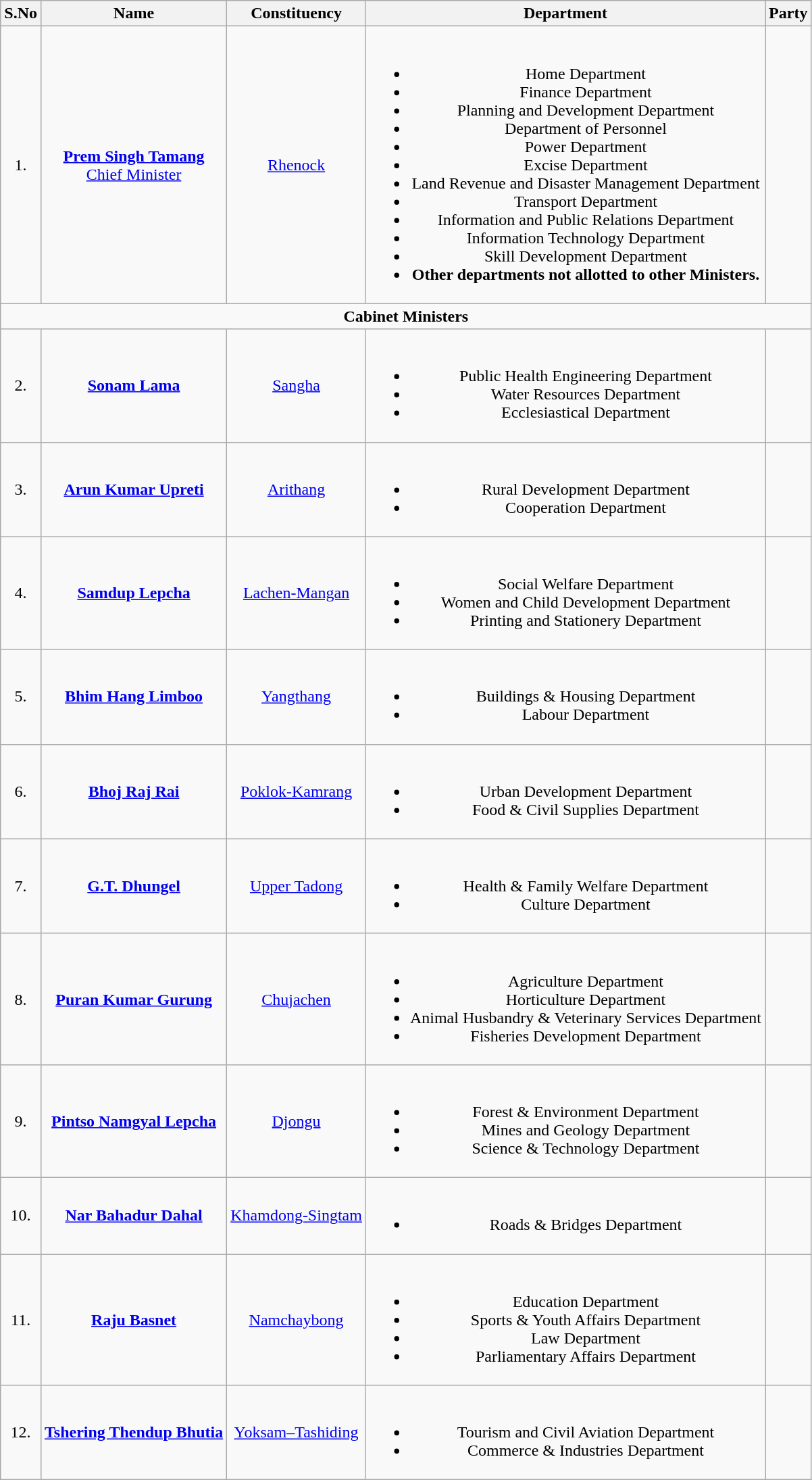<table class="wikitable sortable" style="text-align:center;">
<tr>
<th>S.No</th>
<th>Name</th>
<th>Constituency</th>
<th>Department</th>
<th colspan="2" scope="col">Party</th>
</tr>
<tr>
<td>1.</td>
<td><strong><a href='#'>Prem Singh Tamang</a></strong><br><a href='#'>Chief Minister</a></td>
<td><a href='#'>Rhenock</a></td>
<td><br><ul><li>Home Department</li><li>Finance Department</li><li>Planning and Development Department</li><li>Department of Personnel</li><li>Power Department</li><li>Excise Department</li><li>Land Revenue and Disaster Management Department</li><li>Transport Department</li><li>Information and Public Relations Department</li><li>Information Technology Department</li><li>Skill Development Department</li><li><strong>Other departments not allotted to other Ministers.</strong></li></ul></td>
<td></td>
</tr>
<tr>
<td style="text-align: center;" colspan=6><strong>Cabinet Ministers</strong></td>
</tr>
<tr>
<td>2.</td>
<td><strong><a href='#'>Sonam Lama</a></strong></td>
<td><a href='#'>Sangha</a></td>
<td><br><ul><li>Public Health Engineering Department</li><li>Water Resources Department</li><li>Ecclesiastical Department</li></ul></td>
<td></td>
</tr>
<tr>
<td>3.</td>
<td><strong><a href='#'>Arun Kumar Upreti</a></strong></td>
<td><a href='#'>Arithang</a></td>
<td><br><ul><li>Rural Development Department</li><li>Cooperation Department</li></ul></td>
<td></td>
</tr>
<tr>
<td>4.</td>
<td><strong><a href='#'>Samdup Lepcha</a></strong></td>
<td><a href='#'>Lachen-Mangan</a></td>
<td><br><ul><li>Social Welfare Department</li><li>Women and Child Development Department</li><li>Printing and Stationery Department</li></ul></td>
<td></td>
</tr>
<tr>
<td>5.</td>
<td><strong><a href='#'>Bhim Hang Limboo</a></strong></td>
<td><a href='#'>Yangthang</a></td>
<td><br><ul><li>Buildings & Housing Department</li><li>Labour Department</li></ul></td>
<td></td>
</tr>
<tr>
<td>6.</td>
<td><strong><a href='#'>Bhoj Raj Rai</a></strong></td>
<td><a href='#'>Poklok-Kamrang</a></td>
<td><br><ul><li>Urban Development Department</li><li>Food & Civil Supplies Department</li></ul></td>
<td></td>
</tr>
<tr>
<td>7.</td>
<td><strong><a href='#'>G.T. Dhungel</a></strong></td>
<td><a href='#'>Upper Tadong</a></td>
<td><br><ul><li>Health & Family Welfare Department</li><li>Culture Department</li></ul></td>
<td></td>
</tr>
<tr>
<td>8.</td>
<td><strong><a href='#'>Puran Kumar Gurung</a></strong></td>
<td><a href='#'>Chujachen</a></td>
<td><br><ul><li>Agriculture Department</li><li>Horticulture Department</li><li>Animal Husbandry & Veterinary Services Department</li><li>Fisheries Development Department</li></ul></td>
<td></td>
</tr>
<tr>
<td>9.</td>
<td><strong><a href='#'>Pintso Namgyal Lepcha</a></strong></td>
<td><a href='#'>Djongu</a></td>
<td><br><ul><li>Forest & Environment Department</li><li>Mines and Geology Department</li><li>Science & Technology Department</li></ul></td>
<td></td>
</tr>
<tr>
<td>10.</td>
<td><strong><a href='#'>Nar Bahadur Dahal</a></strong></td>
<td><a href='#'>Khamdong-Singtam</a></td>
<td><br><ul><li>Roads & Bridges Department</li></ul></td>
<td></td>
</tr>
<tr>
<td>11.</td>
<td><strong><a href='#'>Raju Basnet</a></strong></td>
<td><a href='#'>Namchaybong</a></td>
<td><br><ul><li>Education Department</li><li>Sports & Youth Affairs Department</li><li>Law Department</li><li>Parliamentary Affairs Department</li></ul></td>
<td></td>
</tr>
<tr>
<td>12.</td>
<td><strong><a href='#'>Tshering Thendup Bhutia</a></strong></td>
<td><a href='#'>Yoksam–Tashiding</a></td>
<td><br><ul><li>Tourism and Civil Aviation Department</li><li>Commerce & Industries Department</li></ul></td>
<td></td>
</tr>
</table>
